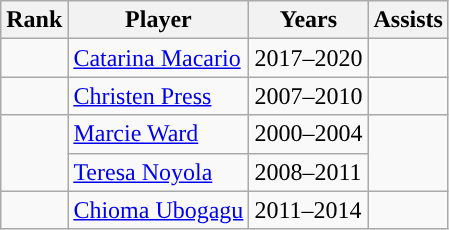<table class="wikitable" style="text-align: left;">
<tr>
<th width=px>Rank</th>
<th width=px>Player</th>
<th width=px>Years</th>
<th width=px>Assists</th>
</tr>
<tr>
<td></td>
<td><a href='#'>Catarina Macario</a></td>
<td>2017–2020</td>
<td></td>
</tr>
<tr>
<td></td>
<td><a href='#'>Christen Press</a></td>
<td>2007–2010</td>
<td></td>
</tr>
<tr>
<td rowspan=2></td>
<td><a href='#'>Marcie Ward</a></td>
<td>2000–2004</td>
<td rowspan=2></td>
</tr>
<tr>
<td><a href='#'>Teresa Noyola</a></td>
<td>2008–2011</td>
</tr>
<tr>
<td></td>
<td><a href='#'>Chioma Ubogagu</a></td>
<td>2011–2014</td>
<td></td>
</tr>
</table>
